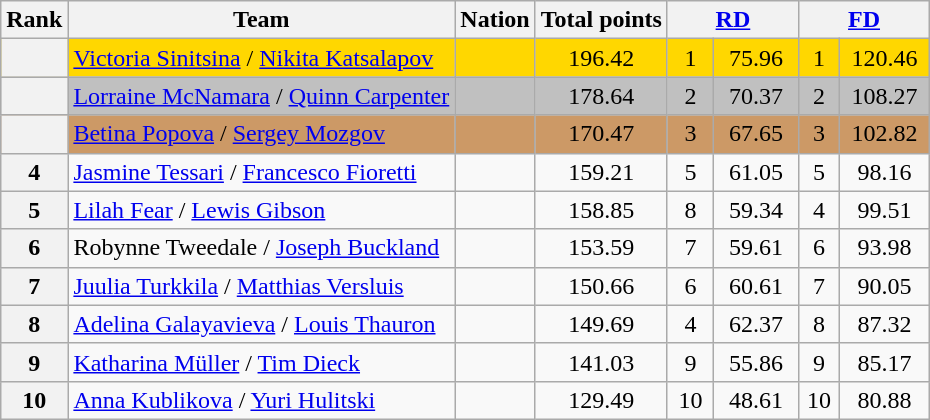<table class="wikitable sortable" style="text-align:left">
<tr>
<th scope="col">Rank</th>
<th scope="col">Team</th>
<th scope="col">Nation</th>
<th scope="col">Total points</th>
<th scope="col" colspan="2" width="80px"><a href='#'>RD</a></th>
<th scope="col" colspan="2" width="80px"><a href='#'>FD</a></th>
</tr>
<tr bgcolor="gold">
<th scope="row"></th>
<td><a href='#'>Victoria Sinitsina</a> / <a href='#'>Nikita Katsalapov</a></td>
<td></td>
<td align="center">196.42</td>
<td align="center">1</td>
<td align="center">75.96</td>
<td align="center">1</td>
<td align="center">120.46</td>
</tr>
<tr bgcolor="silver">
<th scope="row"></th>
<td><a href='#'>Lorraine McNamara</a> / <a href='#'>Quinn Carpenter</a></td>
<td></td>
<td align="center">178.64</td>
<td align="center">2</td>
<td align="center">70.37</td>
<td align="center">2</td>
<td align="center">108.27</td>
</tr>
<tr bgcolor="cc9966">
<th scope="row"></th>
<td><a href='#'>Betina Popova</a> / <a href='#'>Sergey Mozgov</a></td>
<td></td>
<td align="center">170.47</td>
<td align="center">3</td>
<td align="center">67.65</td>
<td align="center">3</td>
<td align="center">102.82</td>
</tr>
<tr>
<th scope="row">4</th>
<td><a href='#'>Jasmine Tessari</a> / <a href='#'>Francesco Fioretti</a></td>
<td></td>
<td align="center">159.21</td>
<td align="center">5</td>
<td align="center">61.05</td>
<td align="center">5</td>
<td align="center">98.16</td>
</tr>
<tr>
<th scope="row">5</th>
<td><a href='#'>Lilah Fear</a> / <a href='#'>Lewis Gibson</a></td>
<td></td>
<td align="center">158.85</td>
<td align="center">8</td>
<td align="center">59.34</td>
<td align="center">4</td>
<td align="center">99.51</td>
</tr>
<tr>
<th scope="row">6</th>
<td>Robynne Tweedale / <a href='#'>Joseph Buckland</a></td>
<td></td>
<td align="center">153.59</td>
<td align="center">7</td>
<td align="center">59.61</td>
<td align="center">6</td>
<td align="center">93.98</td>
</tr>
<tr>
<th scope="row">7</th>
<td><a href='#'>Juulia Turkkila</a> / <a href='#'>Matthias Versluis</a></td>
<td></td>
<td align="center">150.66</td>
<td align="center">6</td>
<td align="center">60.61</td>
<td align="center">7</td>
<td align="center">90.05</td>
</tr>
<tr>
<th scope="row">8</th>
<td><a href='#'>Adelina Galayavieva</a> / <a href='#'>Louis Thauron</a></td>
<td></td>
<td align="center">149.69</td>
<td align="center">4</td>
<td align="center">62.37</td>
<td align="center">8</td>
<td align="center">87.32</td>
</tr>
<tr>
<th scope="row">9</th>
<td><a href='#'>Katharina Müller</a> / <a href='#'>Tim Dieck</a></td>
<td></td>
<td align="center">141.03</td>
<td align="center">9</td>
<td align="center">55.86</td>
<td align="center">9</td>
<td align="center">85.17</td>
</tr>
<tr>
<th scope="row">10</th>
<td><a href='#'>Anna Kublikova</a> / <a href='#'>Yuri Hulitski</a></td>
<td></td>
<td align="center">129.49</td>
<td align="center">10</td>
<td align="center">48.61</td>
<td align="center">10</td>
<td align="center">80.88</td>
</tr>
</table>
